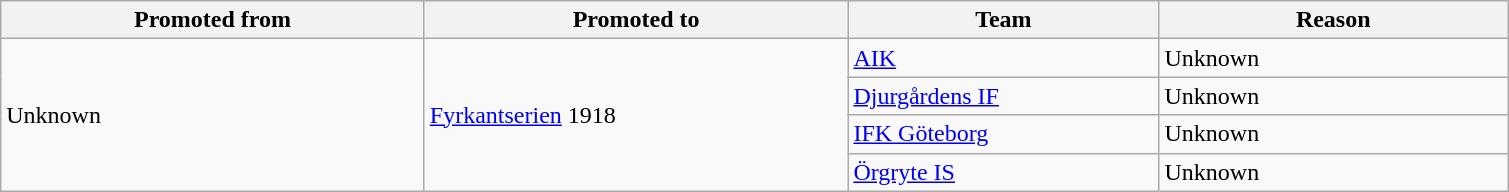<table class="wikitable" style="text-align: left;">
<tr>
<th style="width: 275px;">Promoted from</th>
<th style="width: 275px;">Promoted to</th>
<th style="width: 200px;">Team</th>
<th style="width: 225px;">Reason</th>
</tr>
<tr>
<td rowspan=4>Unknown</td>
<td rowspan=4><a href='#'>Fyrkantserien</a> 1918</td>
<td><a href='#'>AIK</a></td>
<td>Unknown</td>
</tr>
<tr>
<td><a href='#'>Djurgårdens IF</a></td>
<td>Unknown</td>
</tr>
<tr>
<td><a href='#'>IFK Göteborg</a></td>
<td>Unknown</td>
</tr>
<tr>
<td><a href='#'>Örgryte IS</a></td>
<td>Unknown</td>
</tr>
</table>
